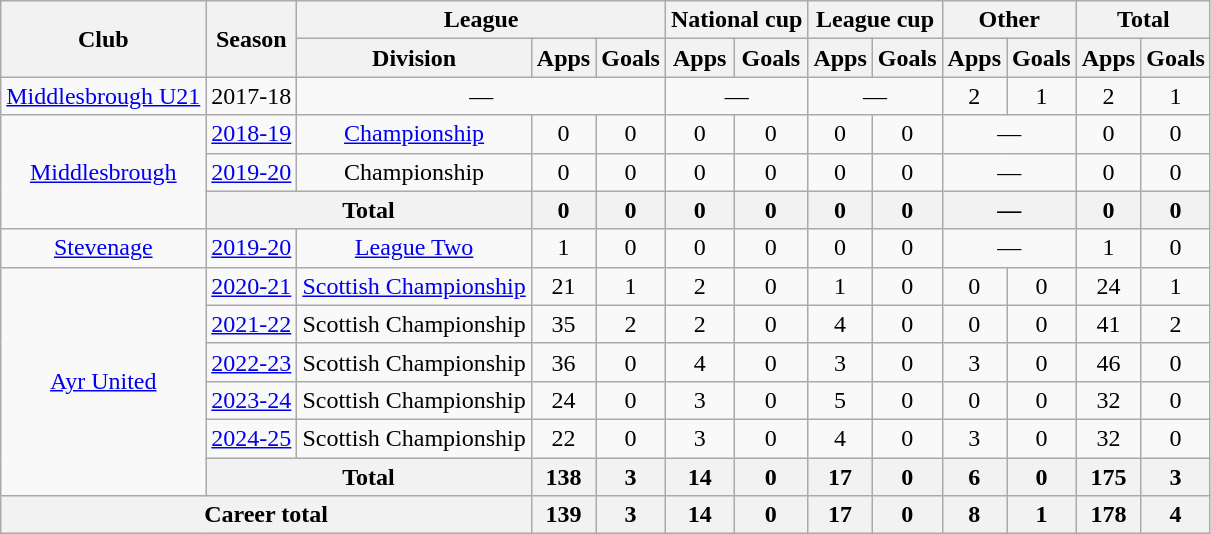<table class="wikitable" style="text-align: center">
<tr>
<th rowspan="2">Club</th>
<th rowspan="2">Season</th>
<th colspan="3">League</th>
<th colspan="2">National cup</th>
<th colspan="2">League cup</th>
<th colspan="2">Other</th>
<th colspan="2">Total</th>
</tr>
<tr>
<th>Division</th>
<th>Apps</th>
<th>Goals</th>
<th>Apps</th>
<th>Goals</th>
<th>Apps</th>
<th>Goals</th>
<th>Apps</th>
<th>Goals</th>
<th>Apps</th>
<th>Goals</th>
</tr>
<tr>
<td><a href='#'>Middlesbrough U21</a></td>
<td>2017-18</td>
<td colspan="3">—</td>
<td colspan="2">—</td>
<td colspan="2">—</td>
<td>2</td>
<td>1</td>
<td>2</td>
<td>1</td>
</tr>
<tr>
<td rowspan="3"><a href='#'>Middlesbrough</a></td>
<td><a href='#'>2018-19</a></td>
<td><a href='#'>Championship</a></td>
<td>0</td>
<td>0</td>
<td>0</td>
<td>0</td>
<td>0</td>
<td>0</td>
<td colspan="2">—</td>
<td>0</td>
<td>0</td>
</tr>
<tr>
<td><a href='#'>2019-20</a></td>
<td>Championship</td>
<td>0</td>
<td>0</td>
<td>0</td>
<td>0</td>
<td>0</td>
<td>0</td>
<td colspan="2">—</td>
<td>0</td>
<td>0</td>
</tr>
<tr>
<th colspan="2">Total</th>
<th>0</th>
<th>0</th>
<th>0</th>
<th>0</th>
<th>0</th>
<th>0</th>
<th colspan="2">—</th>
<th>0</th>
<th>0</th>
</tr>
<tr>
<td><a href='#'>Stevenage</a></td>
<td><a href='#'>2019-20</a></td>
<td><a href='#'>League Two</a></td>
<td>1</td>
<td>0</td>
<td>0</td>
<td>0</td>
<td>0</td>
<td>0</td>
<td colspan="2">—</td>
<td>1</td>
<td>0</td>
</tr>
<tr>
<td rowspan="6"><a href='#'>Ayr United</a></td>
<td><a href='#'>2020-21</a></td>
<td><a href='#'>Scottish Championship</a></td>
<td>21</td>
<td>1</td>
<td>2</td>
<td>0</td>
<td>1</td>
<td>0</td>
<td>0</td>
<td>0</td>
<td>24</td>
<td>1</td>
</tr>
<tr>
<td><a href='#'>2021-22</a></td>
<td>Scottish Championship</td>
<td>35</td>
<td>2</td>
<td>2</td>
<td>0</td>
<td>4</td>
<td>0</td>
<td>0</td>
<td>0</td>
<td>41</td>
<td>2</td>
</tr>
<tr>
<td><a href='#'>2022-23</a></td>
<td>Scottish Championship</td>
<td>36</td>
<td>0</td>
<td>4</td>
<td>0</td>
<td>3</td>
<td>0</td>
<td>3</td>
<td>0</td>
<td>46</td>
<td>0</td>
</tr>
<tr>
<td><a href='#'>2023-24</a></td>
<td>Scottish Championship</td>
<td>24</td>
<td>0</td>
<td>3</td>
<td>0</td>
<td>5</td>
<td>0</td>
<td>0</td>
<td>0</td>
<td>32</td>
<td>0</td>
</tr>
<tr>
<td><a href='#'>2024-25</a></td>
<td>Scottish Championship</td>
<td>22</td>
<td>0</td>
<td>3</td>
<td>0</td>
<td>4</td>
<td>0</td>
<td>3</td>
<td>0</td>
<td>32</td>
<td>0</td>
</tr>
<tr>
<th colspan="2">Total</th>
<th>138</th>
<th>3</th>
<th>14</th>
<th>0</th>
<th>17</th>
<th>0</th>
<th>6</th>
<th>0</th>
<th>175</th>
<th>3</th>
</tr>
<tr>
<th colspan="3">Career total</th>
<th>139</th>
<th>3</th>
<th>14</th>
<th>0</th>
<th>17</th>
<th>0</th>
<th>8</th>
<th>1</th>
<th>178</th>
<th>4</th>
</tr>
</table>
